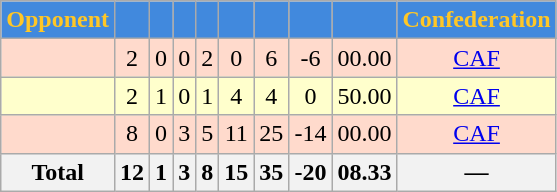<table class="wikitable sortable" style="text-align:center;">
<tr style="color:#FFC726">
<th style="background-color:#4189DD;white">Opponent</th>
<th style="background-color:#4189DD;"></th>
<th style="background-color:#4189DD;"></th>
<th style="background-color:#4189DD;"></th>
<th style="background-color:#4189DD;"></th>
<th style="background-color:#4189DD;"></th>
<th style="background-color:#4189DD;"></th>
<th style="background-color:#4189DD;"></th>
<th style="background-color:#4189DD;"></th>
<th style="background-color:#4189DD;color:#FFC726">Confederation</th>
</tr>
<tr bgcolor=FFDACC>
<td style="text-align:left;"></td>
<td>2</td>
<td>0</td>
<td>0</td>
<td>2</td>
<td>0</td>
<td>6</td>
<td>-6</td>
<td>00.00</td>
<td><a href='#'>CAF</a></td>
</tr>
<tr bgcolor=FFFFCC>
<td style="text-align:left;"></td>
<td>2</td>
<td>1</td>
<td>0</td>
<td>1</td>
<td>4</td>
<td>4</td>
<td>0</td>
<td>50.00</td>
<td><a href='#'>CAF</a></td>
</tr>
<tr bgcolor=FFDACC>
<td style="text-align:left;"></td>
<td>8</td>
<td>0</td>
<td>3</td>
<td>5</td>
<td>11</td>
<td>25</td>
<td>-14</td>
<td>00.00</td>
<td><a href='#'>CAF</a></td>
</tr>
<tr>
<th>Total</th>
<th>12</th>
<th>1</th>
<th>3</th>
<th>8</th>
<th>15</th>
<th>35</th>
<th>-20</th>
<th>08.33</th>
<th>—</th>
</tr>
</table>
